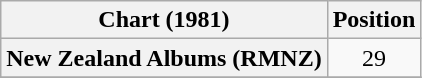<table class="wikitable plainrowheaders" style="text-align:center">
<tr>
<th scope="col">Chart (1981)</th>
<th scope="col">Position</th>
</tr>
<tr>
<th scope="row">New Zealand Albums (RMNZ)</th>
<td>29</td>
</tr>
<tr>
</tr>
</table>
